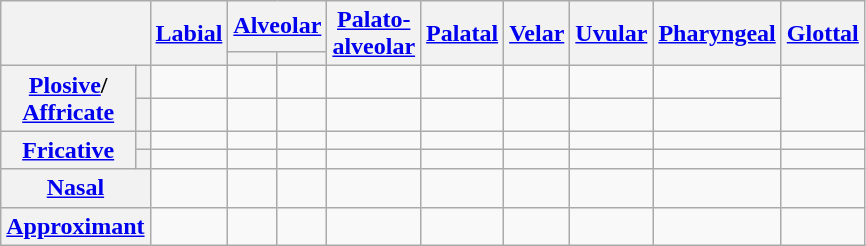<table class="wikitable" style="text-align:center;">
<tr>
<th rowspan="2" colspan="2"></th>
<th rowspan="2"><a href='#'>Labial</a></th>
<th colspan="2"><a href='#'>Alveolar</a></th>
<th rowspan="2"><a href='#'>Palato-<br>alveolar</a></th>
<th rowspan="2"><a href='#'>Palatal</a></th>
<th rowspan="2"><a href='#'>Velar</a></th>
<th rowspan="2"><a href='#'>Uvular</a></th>
<th rowspan="2"><a href='#'>Pharyngeal</a></th>
<th rowspan="2"><a href='#'>Glottal</a></th>
</tr>
<tr>
<th></th>
<th></th>
</tr>
<tr>
<th rowspan="2"><a href='#'>Plosive</a>/<br><a href='#'>Affricate</a></th>
<th></th>
<td></td>
<td></td>
<td></td>
<td></td>
<td></td>
<td></td>
<td></td>
<td></td>
<td rowspan="2"></td>
</tr>
<tr>
<th></th>
<td></td>
<td></td>
<td></td>
<td></td>
<td></td>
<td></td>
<td></td>
<td></td>
</tr>
<tr>
<th rowspan="2"><a href='#'>Fricative</a></th>
<th></th>
<td></td>
<td></td>
<td></td>
<td></td>
<td></td>
<td></td>
<td></td>
<td></td>
<td></td>
</tr>
<tr>
<th></th>
<td></td>
<td></td>
<td></td>
<td></td>
<td></td>
<td></td>
<td></td>
<td></td>
<td></td>
</tr>
<tr>
<th colspan="2"><a href='#'>Nasal</a></th>
<td></td>
<td></td>
<td></td>
<td></td>
<td></td>
<td></td>
<td></td>
<td></td>
<td></td>
</tr>
<tr>
<th colspan="2"><a href='#'>Approximant</a></th>
<td></td>
<td> </td>
<td></td>
<td></td>
<td></td>
<td></td>
<td></td>
<td></td>
<td></td>
</tr>
</table>
